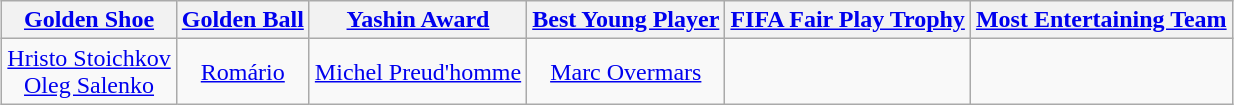<table class="wikitable" style="margin:0 auto;text-align:center">
<tr>
<th><a href='#'>Golden Shoe</a></th>
<th><a href='#'>Golden Ball</a></th>
<th><a href='#'>Yashin Award</a></th>
<th><a href='#'>Best Young Player</a></th>
<th><a href='#'>FIFA Fair Play Trophy</a></th>
<th><a href='#'>Most Entertaining Team</a></th>
</tr>
<tr>
<td> <a href='#'>Hristo Stoichkov</a><br> <a href='#'>Oleg Salenko</a></td>
<td> <a href='#'>Romário</a></td>
<td> <a href='#'>Michel Preud'homme</a></td>
<td> <a href='#'>Marc Overmars</a></td>
<td></td>
<td></td>
</tr>
</table>
